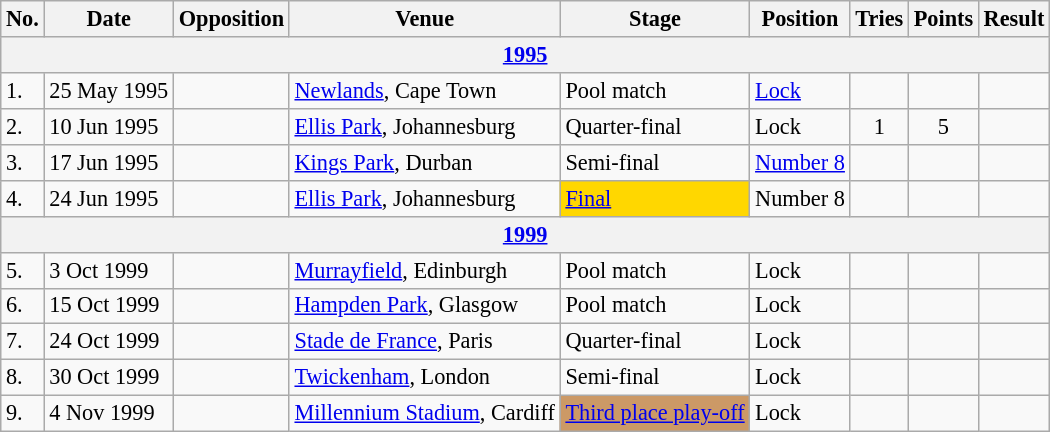<table class="wikitable unsortable" style="font-size:93%">
<tr>
<th>No.</th>
<th>Date</th>
<th>Opposition</th>
<th>Venue</th>
<th>Stage</th>
<th>Position</th>
<th>Tries</th>
<th>Points</th>
<th>Result</th>
</tr>
<tr>
<th colspan="9"><a href='#'>1995</a></th>
</tr>
<tr>
<td>1.</td>
<td>25 May 1995</td>
<td></td>
<td><a href='#'>Newlands</a>, Cape Town</td>
<td>Pool match</td>
<td><a href='#'>Lock</a></td>
<td></td>
<td></td>
<td></td>
</tr>
<tr>
<td>2.</td>
<td>10 Jun 1995</td>
<td></td>
<td><a href='#'>Ellis Park</a>, Johannesburg</td>
<td>Quarter-final</td>
<td>Lock</td>
<td align="center">1</td>
<td align="center">5</td>
<td></td>
</tr>
<tr>
<td>3.</td>
<td>17 Jun 1995</td>
<td></td>
<td><a href='#'>Kings Park</a>, Durban</td>
<td>Semi-final</td>
<td><a href='#'>Number 8</a></td>
<td></td>
<td></td>
<td></td>
</tr>
<tr>
<td>4.</td>
<td>24 Jun 1995</td>
<td></td>
<td><a href='#'>Ellis Park</a>, Johannesburg</td>
<td bgcolor=gold><a href='#'>Final</a></td>
<td>Number 8</td>
<td></td>
<td></td>
<td></td>
</tr>
<tr>
<th colspan="9"><a href='#'>1999</a></th>
</tr>
<tr>
<td>5.</td>
<td>3 Oct 1999</td>
<td></td>
<td><a href='#'>Murrayfield</a>, Edinburgh</td>
<td>Pool match</td>
<td>Lock</td>
<td></td>
<td></td>
<td></td>
</tr>
<tr>
<td>6.</td>
<td>15 Oct 1999</td>
<td></td>
<td><a href='#'>Hampden Park</a>, Glasgow</td>
<td>Pool match</td>
<td>Lock</td>
<td></td>
<td></td>
<td></td>
</tr>
<tr>
<td>7.</td>
<td>24 Oct 1999</td>
<td></td>
<td><a href='#'>Stade de France</a>, Paris</td>
<td>Quarter-final</td>
<td>Lock</td>
<td></td>
<td></td>
<td></td>
</tr>
<tr>
<td>8.</td>
<td>30 Oct 1999</td>
<td></td>
<td><a href='#'>Twickenham</a>, London</td>
<td>Semi-final</td>
<td>Lock</td>
<td></td>
<td></td>
<td></td>
</tr>
<tr>
<td>9.</td>
<td>4 Nov 1999</td>
<td></td>
<td><a href='#'>Millennium Stadium</a>, Cardiff</td>
<td style="background: #c96;"><a href='#'>Third place play-off</a></td>
<td>Lock</td>
<td></td>
<td></td>
<td></td>
</tr>
</table>
